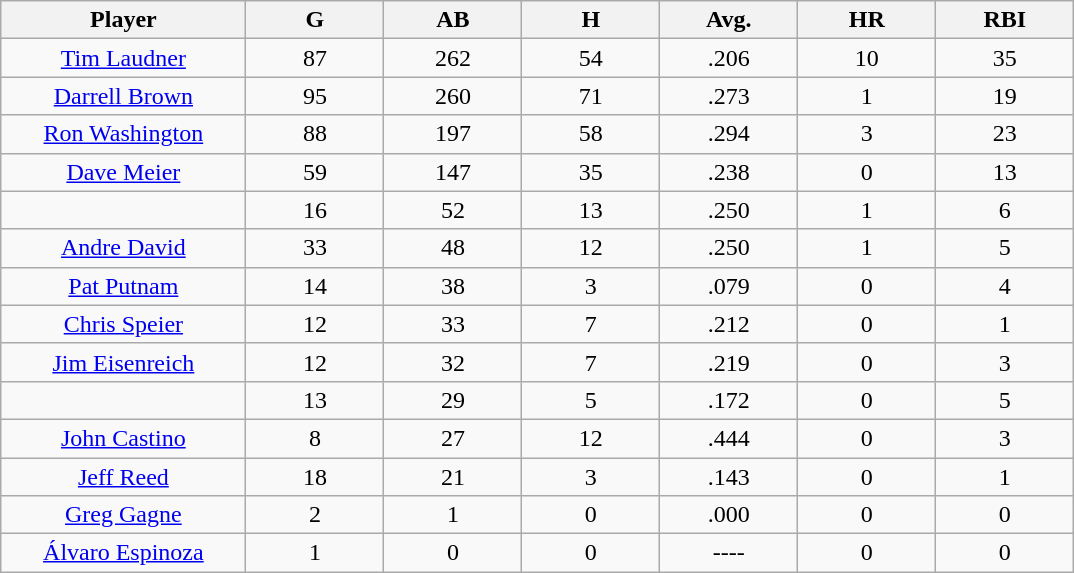<table class="wikitable sortable">
<tr>
<th bgcolor="#DDDDFF" width="16%">Player</th>
<th bgcolor="#DDDDFF" width="9%">G</th>
<th bgcolor="#DDDDFF" width="9%">AB</th>
<th bgcolor="#DDDDFF" width="9%">H</th>
<th bgcolor="#DDDDFF" width="9%">Avg.</th>
<th bgcolor="#DDDDFF" width="9%">HR</th>
<th bgcolor="#DDDDFF" width="9%">RBI</th>
</tr>
<tr align="center">
<td><a href='#'>Tim Laudner</a></td>
<td>87</td>
<td>262</td>
<td>54</td>
<td>.206</td>
<td>10</td>
<td>35</td>
</tr>
<tr align=center>
<td><a href='#'>Darrell Brown</a></td>
<td>95</td>
<td>260</td>
<td>71</td>
<td>.273</td>
<td>1</td>
<td>19</td>
</tr>
<tr align=center>
<td><a href='#'>Ron Washington</a></td>
<td>88</td>
<td>197</td>
<td>58</td>
<td>.294</td>
<td>3</td>
<td>23</td>
</tr>
<tr align=center>
<td><a href='#'>Dave Meier</a></td>
<td>59</td>
<td>147</td>
<td>35</td>
<td>.238</td>
<td>0</td>
<td>13</td>
</tr>
<tr align=center>
<td></td>
<td>16</td>
<td>52</td>
<td>13</td>
<td>.250</td>
<td>1</td>
<td>6</td>
</tr>
<tr align="center">
<td><a href='#'>Andre David</a></td>
<td>33</td>
<td>48</td>
<td>12</td>
<td>.250</td>
<td>1</td>
<td>5</td>
</tr>
<tr align=center>
<td><a href='#'>Pat Putnam</a></td>
<td>14</td>
<td>38</td>
<td>3</td>
<td>.079</td>
<td>0</td>
<td>4</td>
</tr>
<tr align=center>
<td><a href='#'>Chris Speier</a></td>
<td>12</td>
<td>33</td>
<td>7</td>
<td>.212</td>
<td>0</td>
<td>1</td>
</tr>
<tr align=center>
<td><a href='#'>Jim Eisenreich</a></td>
<td>12</td>
<td>32</td>
<td>7</td>
<td>.219</td>
<td>0</td>
<td>3</td>
</tr>
<tr align=center>
<td></td>
<td>13</td>
<td>29</td>
<td>5</td>
<td>.172</td>
<td>0</td>
<td>5</td>
</tr>
<tr align="center">
<td><a href='#'>John Castino</a></td>
<td>8</td>
<td>27</td>
<td>12</td>
<td>.444</td>
<td>0</td>
<td>3</td>
</tr>
<tr align=center>
<td><a href='#'>Jeff Reed</a></td>
<td>18</td>
<td>21</td>
<td>3</td>
<td>.143</td>
<td>0</td>
<td>1</td>
</tr>
<tr align=center>
<td><a href='#'>Greg Gagne</a></td>
<td>2</td>
<td>1</td>
<td>0</td>
<td>.000</td>
<td>0</td>
<td>0</td>
</tr>
<tr align=center>
<td><a href='#'>Álvaro Espinoza</a></td>
<td>1</td>
<td>0</td>
<td>0</td>
<td>----</td>
<td>0</td>
<td>0</td>
</tr>
</table>
